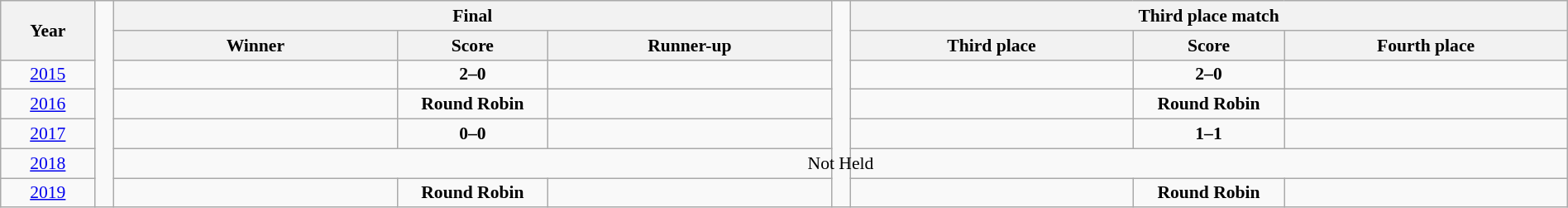<table class="wikitable" style="font-size:90%; width: 100%; text-align: center;">
<tr>
<th rowspan=2 width=5%>Year</th>
<td width=1% rowspan=14></td>
<th colspan=3>Final</th>
<td width=1% rowspan=14></td>
<th colspan=3>Third place match</th>
</tr>
<tr>
<th width=15%>Winner</th>
<th width=8%>Score</th>
<th width=15%>Runner-up</th>
<th width=15%>Third place</th>
<th width=8%>Score</th>
<th width=15%>Fourth place</th>
</tr>
<tr>
<td><a href='#'>2015</a></td>
<td><strong></strong></td>
<td><strong>2–0</strong></td>
<td></td>
<td></td>
<td><strong>2–0</strong></td>
<td></td>
</tr>
<tr>
<td><a href='#'>2016</a></td>
<td><strong></strong></td>
<td><strong>Round Robin</strong></td>
<td></td>
<td></td>
<td><strong>Round Robin</strong></td>
<td></td>
</tr>
<tr>
<td><a href='#'>2017</a></td>
<td><strong></strong></td>
<td><strong>0–0 </strong></td>
<td></td>
<td></td>
<td><strong>1–1 </strong></td>
<td></td>
</tr>
<tr>
<td><a href='#'>2018</a></td>
<td rowspan=1 colspan=8 align=center>Not Held</td>
</tr>
<tr>
<td><a href='#'>2019</a></td>
<td><strong></strong></td>
<td><strong>Round Robin</strong></td>
<td></td>
<td></td>
<td><strong>Round Robin</strong></td>
<td></td>
</tr>
</table>
